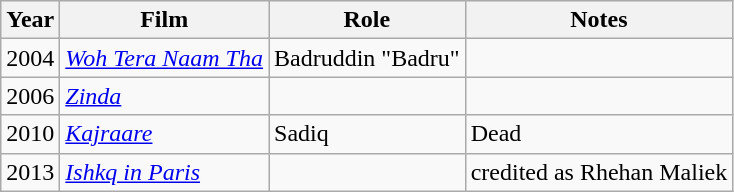<table class="wikitable sortable">
<tr>
<th>Year</th>
<th>Film</th>
<th>Role</th>
<th>Notes</th>
</tr>
<tr>
<td>2004</td>
<td><em><a href='#'>Woh Tera Naam Tha</a></em></td>
<td>Badruddin "Badru"</td>
<td></td>
</tr>
<tr>
<td>2006</td>
<td><em><a href='#'>Zinda</a></em></td>
<td></td>
<td></td>
</tr>
<tr>
<td>2010</td>
<td><em><a href='#'>Kajraare</a></em></td>
<td>Sadiq</td>
<td>Dead</td>
</tr>
<tr>
<td>2013</td>
<td><em><a href='#'>Ishkq in Paris</a></em></td>
<td></td>
<td>credited as Rhehan Maliek</td>
</tr>
</table>
